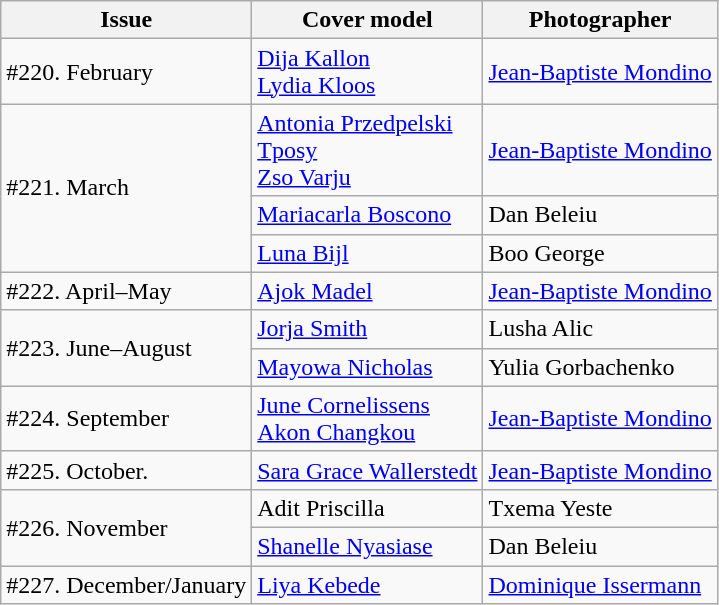<table class="sortable wikitable">
<tr>
<th>Issue</th>
<th>Cover model</th>
<th>Photographer</th>
</tr>
<tr>
<td>#220. February</td>
<td><a href='#'>Dija Kallon</a><br><a href='#'>Lydia Kloos</a></td>
<td><a href='#'>Jean-Baptiste Mondino</a></td>
</tr>
<tr>
<td rowspan=3>#221. March</td>
<td><a href='#'>Antonia Przedpelski</a><br><a href='#'>Tposy</a><br><a href='#'>Zso Varju</a></td>
<td><a href='#'>Jean-Baptiste Mondino</a></td>
</tr>
<tr>
<td><a href='#'>Mariacarla Boscono</a></td>
<td>Dan Beleiu</td>
</tr>
<tr>
<td><a href='#'>Luna Bijl</a></td>
<td>Boo George</td>
</tr>
<tr>
<td>#222. April–May</td>
<td><a href='#'>Ajok Madel</a></td>
<td><a href='#'>Jean-Baptiste Mondino</a></td>
</tr>
<tr>
<td rowspan=2>#223. June–August</td>
<td><a href='#'>Jorja Smith</a></td>
<td>Lusha Alic</td>
</tr>
<tr>
<td><a href='#'>Mayowa Nicholas</a></td>
<td>Yulia Gorbachenko</td>
</tr>
<tr>
<td>#224. September</td>
<td><a href='#'>June Cornelissens</a><br><a href='#'>Akon Changkou</a></td>
<td><a href='#'>Jean-Baptiste Mondino</a></td>
</tr>
<tr>
<td>#225. October.</td>
<td><a href='#'>Sara Grace Wallerstedt</a></td>
<td><a href='#'>Jean-Baptiste Mondino</a></td>
</tr>
<tr>
<td rowspan=2>#226. November</td>
<td>Adit Priscilla</td>
<td>Txema Yeste</td>
</tr>
<tr>
<td><a href='#'>Shanelle Nyasiase</a></td>
<td>Dan Beleiu</td>
</tr>
<tr>
<td>#227. December/January</td>
<td><a href='#'>Liya Kebede</a></td>
<td><a href='#'>Dominique Issermann</a></td>
</tr>
</table>
